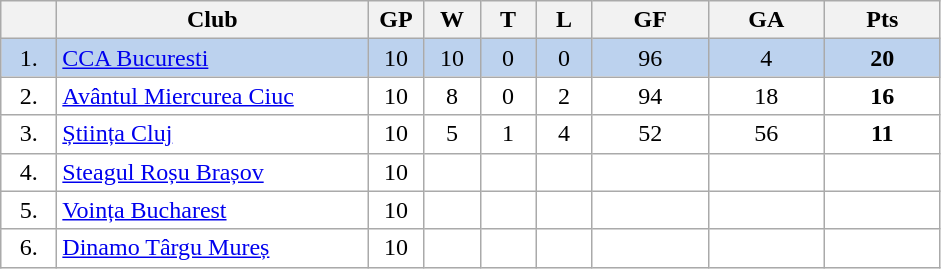<table class="wikitable">
<tr>
<th width="30"></th>
<th width="200">Club</th>
<th width="30">GP</th>
<th width="30">W</th>
<th width="30">T</th>
<th width="30">L</th>
<th width="70">GF</th>
<th width="70">GA</th>
<th width="70">Pts</th>
</tr>
<tr bgcolor="#BCD2EE" align="center">
<td>1.</td>
<td align="left"><a href='#'>CCA Bucuresti</a></td>
<td>10</td>
<td>10</td>
<td>0</td>
<td>0</td>
<td>96</td>
<td>4</td>
<td><strong>20</strong></td>
</tr>
<tr bgcolor="#FFFFFF" align="center">
<td>2.</td>
<td align="left"><a href='#'>Avântul Miercurea Ciuc</a></td>
<td>10</td>
<td>8</td>
<td>0</td>
<td>2</td>
<td>94</td>
<td>18</td>
<td><strong>16</strong></td>
</tr>
<tr bgcolor="#FFFFFF" align="center">
<td>3.</td>
<td align="left"><a href='#'>Știința Cluj</a></td>
<td>10</td>
<td>5</td>
<td>1</td>
<td>4</td>
<td>52</td>
<td>56</td>
<td><strong>11</strong></td>
</tr>
<tr bgcolor="#FFFFFF" align="center">
<td>4.</td>
<td align="left"><a href='#'>Steagul Roșu Brașov</a></td>
<td>10</td>
<td></td>
<td></td>
<td></td>
<td></td>
<td></td>
<td></td>
</tr>
<tr bgcolor="#FFFFFF" align="center">
<td>5.</td>
<td align="left"><a href='#'>Voința Bucharest</a></td>
<td>10</td>
<td></td>
<td></td>
<td></td>
<td></td>
<td></td>
<td></td>
</tr>
<tr bgcolor="#FFFFFF" align="center">
<td>6.</td>
<td align="left"><a href='#'>Dinamo Târgu Mureș</a></td>
<td>10</td>
<td></td>
<td></td>
<td></td>
<td></td>
<td></td>
<td></td>
</tr>
</table>
